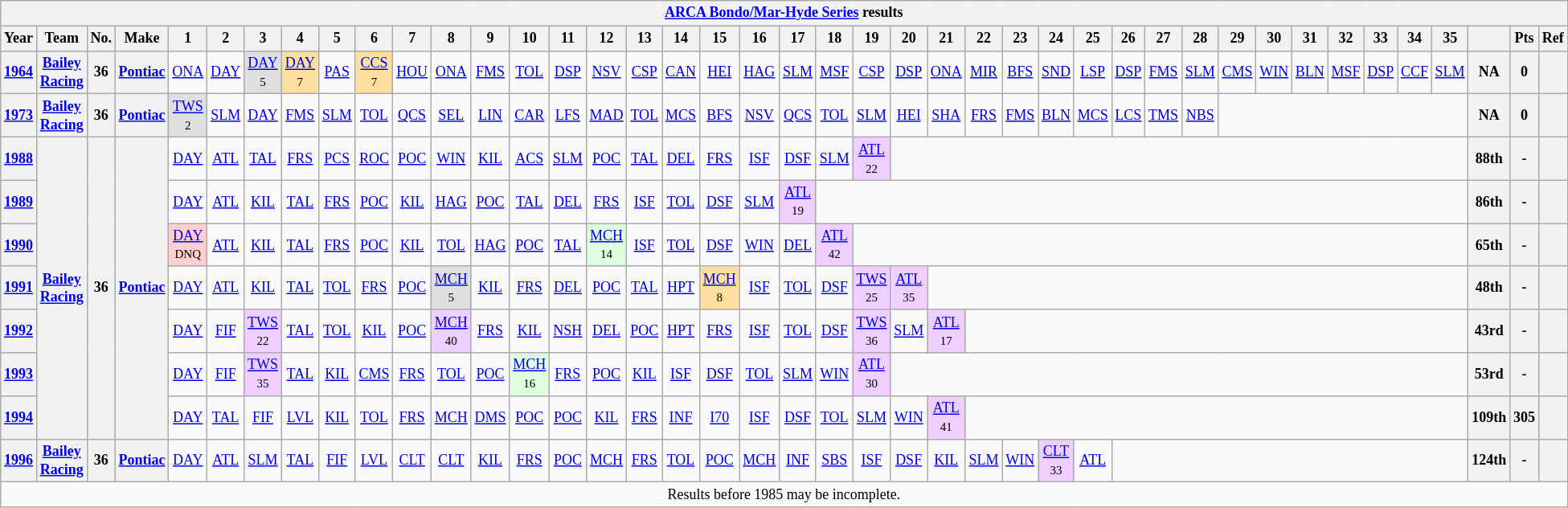<table class="wikitable" style="text-align:center; font-size:75%">
<tr>
<th colspan=45><a href='#'>ARCA Bondo/Mar-Hyde Series</a> results</th>
</tr>
<tr>
<th>Year</th>
<th>Team</th>
<th>No.</th>
<th>Make</th>
<th>1</th>
<th>2</th>
<th>3</th>
<th>4</th>
<th>5</th>
<th>6</th>
<th>7</th>
<th>8</th>
<th>9</th>
<th>10</th>
<th>11</th>
<th>12</th>
<th>13</th>
<th>14</th>
<th>15</th>
<th>16</th>
<th>17</th>
<th>18</th>
<th>19</th>
<th>20</th>
<th>21</th>
<th>22</th>
<th>23</th>
<th>24</th>
<th>25</th>
<th>26</th>
<th>27</th>
<th>28</th>
<th>29</th>
<th>30</th>
<th>31</th>
<th>32</th>
<th>33</th>
<th>34</th>
<th>35</th>
<th></th>
<th>Pts</th>
<th>Ref</th>
</tr>
<tr>
<th><a href='#'>1964</a></th>
<th><a href='#'>Bailey Racing</a></th>
<th>36</th>
<th><a href='#'>Pontiac</a></th>
<td><a href='#'>ONA</a></td>
<td><a href='#'>DAY</a></td>
<td style="background:#DFDFDF;"><a href='#'>DAY</a><br><small>5</small></td>
<td style="background:#FFDF9F;"><a href='#'>DAY</a><br><small>7</small></td>
<td><a href='#'>PAS</a></td>
<td style="background:#FFDF9F;"><a href='#'>CCS</a><br><small>7</small></td>
<td><a href='#'>HOU</a></td>
<td><a href='#'>ONA</a></td>
<td><a href='#'>FMS</a></td>
<td><a href='#'>TOL</a></td>
<td><a href='#'>DSP</a></td>
<td><a href='#'>NSV</a></td>
<td><a href='#'>CSP</a></td>
<td><a href='#'>CAN</a></td>
<td><a href='#'>HEI</a></td>
<td><a href='#'>HAG</a></td>
<td><a href='#'>SLM</a></td>
<td><a href='#'>MSF</a></td>
<td><a href='#'>CSP</a></td>
<td><a href='#'>DSP</a></td>
<td><a href='#'>ONA</a></td>
<td><a href='#'>MIR</a></td>
<td><a href='#'>BFS</a></td>
<td><a href='#'>SND</a></td>
<td><a href='#'>LSP</a></td>
<td><a href='#'>DSP</a></td>
<td><a href='#'>FMS</a></td>
<td><a href='#'>SLM</a></td>
<td><a href='#'>CMS</a></td>
<td><a href='#'>WIN</a></td>
<td><a href='#'>BLN</a></td>
<td><a href='#'>MSF</a></td>
<td><a href='#'>DSP</a></td>
<td><a href='#'>CCF</a></td>
<td><a href='#'>SLM</a></td>
<th>NA</th>
<th>0</th>
<th></th>
</tr>
<tr>
<th><a href='#'>1973</a></th>
<th><a href='#'>Bailey Racing</a></th>
<th>36</th>
<th><a href='#'>Pontiac</a></th>
<td style="background:#DFDFDF;"><a href='#'>TWS</a><br><small>2</small></td>
<td><a href='#'>SLM</a></td>
<td><a href='#'>DAY</a></td>
<td><a href='#'>FMS</a></td>
<td><a href='#'>SLM</a></td>
<td><a href='#'>TOL</a></td>
<td><a href='#'>QCS</a></td>
<td><a href='#'>SEL</a></td>
<td><a href='#'>LIN</a></td>
<td><a href='#'>CAR</a></td>
<td><a href='#'>LFS</a></td>
<td><a href='#'>MAD</a></td>
<td><a href='#'>TOL</a></td>
<td><a href='#'>MCS</a></td>
<td><a href='#'>BFS</a></td>
<td><a href='#'>NSV</a></td>
<td><a href='#'>QCS</a></td>
<td><a href='#'>TOL</a></td>
<td><a href='#'>SLM</a></td>
<td><a href='#'>HEI</a></td>
<td><a href='#'>SHA</a></td>
<td><a href='#'>FRS</a></td>
<td><a href='#'>FMS</a></td>
<td><a href='#'>BLN</a></td>
<td><a href='#'>MCS</a></td>
<td><a href='#'>LCS</a></td>
<td><a href='#'>TMS</a></td>
<td><a href='#'>NBS</a></td>
<td colspan=7></td>
<th>NA</th>
<th>0</th>
<th></th>
</tr>
<tr>
<th><a href='#'>1988</a></th>
<th rowspan=7><a href='#'>Bailey Racing</a></th>
<th rowspan=7>36</th>
<th rowspan=7><a href='#'>Pontiac</a></th>
<td><a href='#'>DAY</a></td>
<td><a href='#'>ATL</a></td>
<td><a href='#'>TAL</a></td>
<td><a href='#'>FRS</a></td>
<td><a href='#'>PCS</a></td>
<td><a href='#'>ROC</a></td>
<td><a href='#'>POC</a></td>
<td><a href='#'>WIN</a></td>
<td><a href='#'>KIL</a></td>
<td><a href='#'>ACS</a></td>
<td><a href='#'>SLM</a></td>
<td><a href='#'>POC</a></td>
<td><a href='#'>TAL</a></td>
<td><a href='#'>DEL</a></td>
<td><a href='#'>FRS</a></td>
<td><a href='#'>ISF</a></td>
<td><a href='#'>DSF</a></td>
<td><a href='#'>SLM</a></td>
<td style="background:#EFCFFF;"><a href='#'>ATL</a><br><small>22</small></td>
<td colspan=16></td>
<th>88th</th>
<th>-</th>
<th></th>
</tr>
<tr>
<th><a href='#'>1989</a></th>
<td><a href='#'>DAY</a></td>
<td><a href='#'>ATL</a></td>
<td><a href='#'>KIL</a></td>
<td><a href='#'>TAL</a></td>
<td><a href='#'>FRS</a></td>
<td><a href='#'>POC</a></td>
<td><a href='#'>KIL</a></td>
<td><a href='#'>HAG</a></td>
<td><a href='#'>POC</a></td>
<td><a href='#'>TAL</a></td>
<td><a href='#'>DEL</a></td>
<td><a href='#'>FRS</a></td>
<td><a href='#'>ISF</a></td>
<td><a href='#'>TOL</a></td>
<td><a href='#'>DSF</a></td>
<td><a href='#'>SLM</a></td>
<td style="background:#EFCFFF;"><a href='#'>ATL</a><br><small>19</small></td>
<td colspan=18></td>
<th>86th</th>
<th>-</th>
<th></th>
</tr>
<tr>
<th><a href='#'>1990</a></th>
<td style="background:#FFCFCF;"><a href='#'>DAY</a><br><small>DNQ</small></td>
<td><a href='#'>ATL</a></td>
<td><a href='#'>KIL</a></td>
<td><a href='#'>TAL</a></td>
<td><a href='#'>FRS</a></td>
<td><a href='#'>POC</a></td>
<td><a href='#'>KIL</a></td>
<td><a href='#'>TOL</a></td>
<td><a href='#'>HAG</a></td>
<td><a href='#'>POC</a></td>
<td><a href='#'>TAL</a></td>
<td style="background:#DFFFDF;"><a href='#'>MCH</a><br><small>14</small></td>
<td><a href='#'>ISF</a></td>
<td><a href='#'>TOL</a></td>
<td><a href='#'>DSF</a></td>
<td><a href='#'>WIN</a></td>
<td><a href='#'>DEL</a></td>
<td style="background:#EFCFFF;"><a href='#'>ATL</a><br><small>42</small></td>
<td colspan=17></td>
<th>65th</th>
<th>-</th>
<th></th>
</tr>
<tr>
<th><a href='#'>1991</a></th>
<td><a href='#'>DAY</a></td>
<td><a href='#'>ATL</a></td>
<td><a href='#'>KIL</a></td>
<td><a href='#'>TAL</a></td>
<td><a href='#'>TOL</a></td>
<td><a href='#'>FRS</a></td>
<td><a href='#'>POC</a></td>
<td style="background:#DFDFDF;"><a href='#'>MCH</a><br><small>5</small></td>
<td><a href='#'>KIL</a></td>
<td><a href='#'>FRS</a></td>
<td><a href='#'>DEL</a></td>
<td><a href='#'>POC</a></td>
<td><a href='#'>TAL</a></td>
<td><a href='#'>HPT</a></td>
<td style="background:#FFDF9F;"><a href='#'>MCH</a><br><small>8</small></td>
<td><a href='#'>ISF</a></td>
<td><a href='#'>TOL</a></td>
<td><a href='#'>DSF</a></td>
<td style="background:#EFCFFF;"><a href='#'>TWS</a><br><small>25</small></td>
<td style="background:#EFCFFF;"><a href='#'>ATL</a><br><small>35</small></td>
<td colspan=15></td>
<th>48th</th>
<th>-</th>
<th></th>
</tr>
<tr>
<th><a href='#'>1992</a></th>
<td><a href='#'>DAY</a></td>
<td><a href='#'>FIF</a></td>
<td style="background:#EFCFFF;"><a href='#'>TWS</a><br><small>22</small></td>
<td><a href='#'>TAL</a></td>
<td><a href='#'>TOL</a></td>
<td><a href='#'>KIL</a></td>
<td><a href='#'>POC</a></td>
<td style="background:#EFCFFF;"><a href='#'>MCH</a><br><small>40</small></td>
<td><a href='#'>FRS</a></td>
<td><a href='#'>KIL</a></td>
<td><a href='#'>NSH</a></td>
<td><a href='#'>DEL</a></td>
<td><a href='#'>POC</a></td>
<td><a href='#'>HPT</a></td>
<td><a href='#'>FRS</a></td>
<td><a href='#'>ISF</a></td>
<td><a href='#'>TOL</a></td>
<td><a href='#'>DSF</a></td>
<td style="background:#EFCFFF;"><a href='#'>TWS</a><br><small>36</small></td>
<td><a href='#'>SLM</a></td>
<td style="background:#EFCFFF;"><a href='#'>ATL</a><br><small>17</small></td>
<td colspan=14></td>
<th>43rd</th>
<th>-</th>
<th></th>
</tr>
<tr>
<th><a href='#'>1993</a></th>
<td><a href='#'>DAY</a></td>
<td><a href='#'>FIF</a></td>
<td style="background:#EFCFFF;"><a href='#'>TWS</a><br><small>35</small></td>
<td><a href='#'>TAL</a></td>
<td><a href='#'>KIL</a></td>
<td><a href='#'>CMS</a></td>
<td><a href='#'>FRS</a></td>
<td><a href='#'>TOL</a></td>
<td><a href='#'>POC</a></td>
<td style="background:#DFFFDF;"><a href='#'>MCH</a><br><small>16</small></td>
<td><a href='#'>FRS</a></td>
<td><a href='#'>POC</a></td>
<td><a href='#'>KIL</a></td>
<td><a href='#'>ISF</a></td>
<td><a href='#'>DSF</a></td>
<td><a href='#'>TOL</a></td>
<td><a href='#'>SLM</a></td>
<td><a href='#'>WIN</a></td>
<td style="background:#EFCFFF;"><a href='#'>ATL</a><br><small>30</small></td>
<td colspan=16></td>
<th>53rd</th>
<th>-</th>
<th></th>
</tr>
<tr>
<th><a href='#'>1994</a></th>
<td><a href='#'>DAY</a></td>
<td><a href='#'>TAL</a></td>
<td><a href='#'>FIF</a></td>
<td><a href='#'>LVL</a></td>
<td><a href='#'>KIL</a></td>
<td><a href='#'>TOL</a></td>
<td><a href='#'>FRS</a></td>
<td><a href='#'>MCH</a></td>
<td><a href='#'>DMS</a></td>
<td><a href='#'>POC</a></td>
<td><a href='#'>POC</a></td>
<td><a href='#'>KIL</a></td>
<td><a href='#'>FRS</a></td>
<td><a href='#'>INF</a></td>
<td><a href='#'>I70</a></td>
<td><a href='#'>ISF</a></td>
<td><a href='#'>DSF</a></td>
<td><a href='#'>TOL</a></td>
<td><a href='#'>SLM</a></td>
<td><a href='#'>WIN</a></td>
<td style="background:#EFCFFF;"><a href='#'>ATL</a><br><small>41</small></td>
<td colspan=14></td>
<th>109th</th>
<th>305</th>
<th></th>
</tr>
<tr>
<th><a href='#'>1996</a></th>
<th><a href='#'>Bailey Racing</a></th>
<th>36</th>
<th><a href='#'>Pontiac</a></th>
<td><a href='#'>DAY</a></td>
<td><a href='#'>ATL</a></td>
<td><a href='#'>SLM</a></td>
<td><a href='#'>TAL</a></td>
<td><a href='#'>FIF</a></td>
<td><a href='#'>LVL</a></td>
<td><a href='#'>CLT</a></td>
<td><a href='#'>CLT</a></td>
<td><a href='#'>KIL</a></td>
<td><a href='#'>FRS</a></td>
<td><a href='#'>POC</a></td>
<td><a href='#'>MCH</a></td>
<td><a href='#'>FRS</a></td>
<td><a href='#'>TOL</a></td>
<td><a href='#'>POC</a></td>
<td><a href='#'>MCH</a></td>
<td><a href='#'>INF</a></td>
<td><a href='#'>SBS</a></td>
<td><a href='#'>ISF</a></td>
<td><a href='#'>DSF</a></td>
<td><a href='#'>KIL</a></td>
<td><a href='#'>SLM</a></td>
<td><a href='#'>WIN</a></td>
<td style="background:#EFCFFF;"><a href='#'>CLT</a><br><small>33</small></td>
<td><a href='#'>ATL</a></td>
<td colspan=10></td>
<th>124th</th>
<th>-</th>
<th></th>
</tr>
<tr>
<td colspan=42>Results before 1985 may be incomplete.</td>
</tr>
</table>
